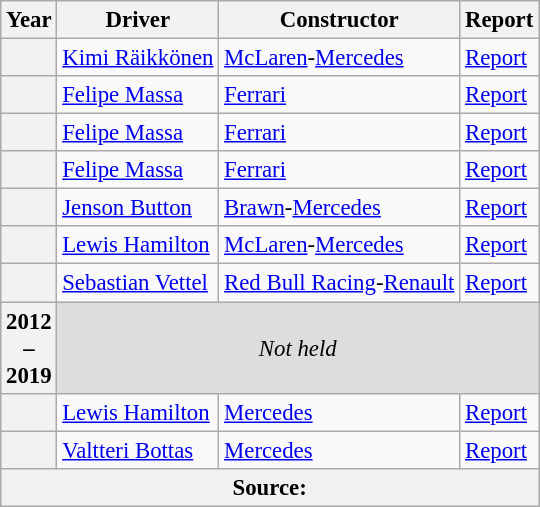<table class="wikitable" style="font-size: 95%;">
<tr>
<th>Year</th>
<th>Driver</th>
<th>Constructor</th>
<th>Report</th>
</tr>
<tr>
<th></th>
<td> <a href='#'>Kimi Räikkönen</a></td>
<td nowrap><a href='#'>McLaren</a>-<a href='#'>Mercedes</a></td>
<td><a href='#'>Report</a></td>
</tr>
<tr>
<th></th>
<td> <a href='#'>Felipe Massa</a></td>
<td><a href='#'>Ferrari</a></td>
<td><a href='#'>Report</a></td>
</tr>
<tr>
<th></th>
<td> <a href='#'>Felipe Massa</a></td>
<td><a href='#'>Ferrari</a></td>
<td><a href='#'>Report</a></td>
</tr>
<tr>
<th></th>
<td> <a href='#'>Felipe Massa</a></td>
<td><a href='#'>Ferrari</a></td>
<td><a href='#'>Report</a></td>
</tr>
<tr>
<th></th>
<td> <a href='#'>Jenson Button</a></td>
<td><a href='#'>Brawn</a>-<a href='#'>Mercedes</a></td>
<td><a href='#'>Report</a></td>
</tr>
<tr>
<th></th>
<td> <a href='#'>Lewis Hamilton</a></td>
<td><a href='#'>McLaren</a>-<a href='#'>Mercedes</a></td>
<td><a href='#'>Report</a></td>
</tr>
<tr>
<th></th>
<td nowrap> <a href='#'>Sebastian Vettel</a></td>
<td><a href='#'>Red Bull Racing</a>-<a href='#'>Renault</a></td>
<td><a href='#'>Report</a></td>
</tr>
<tr style="background:#ddd;">
<th>2012<br>–<br>2019</th>
<td style="text-align:center;" colspan="3"><em>Not held</em></td>
</tr>
<tr>
<th></th>
<td> <a href='#'>Lewis Hamilton</a></td>
<td><a href='#'>Mercedes</a></td>
<td><a href='#'>Report</a></td>
</tr>
<tr>
<th></th>
<td> <a href='#'>Valtteri Bottas</a></td>
<td><a href='#'>Mercedes</a></td>
<td><a href='#'>Report</a></td>
</tr>
<tr>
<th colspan=4>Source:</th>
</tr>
</table>
